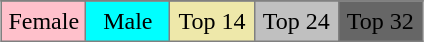<table border="2" cellpadding="4" style="margin:1em auto; background:silver; border:1px solid grey; border-collapse:collapse; text-align:center;">
<tr>
</tr>
<tr>
<td style="background:pink;" width="20%">Female</td>
<td style="background:cyan;" width="20%">Male</td>
<td style="background:palegoldenrod;" width="20%">Top 14</td>
<td style="background:CCCCCC;" width="20%">Top 24</td>
<td bgcolor="666666" width="20%"><span>Top 32</span></td>
</tr>
</table>
